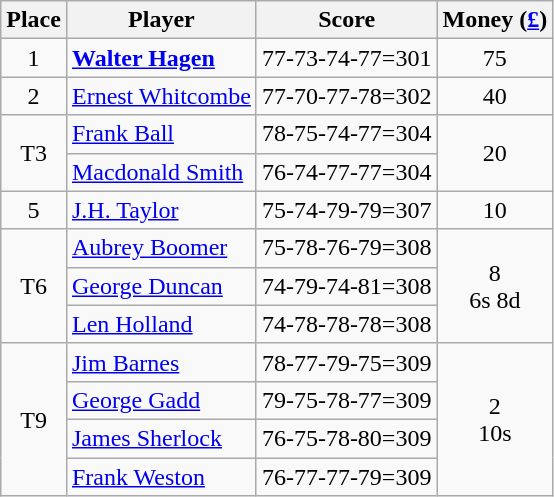<table class=wikitable>
<tr>
<th>Place</th>
<th>Player</th>
<th>Score</th>
<th>Money (<a href='#'>£</a>)</th>
</tr>
<tr>
<td align=center>1</td>
<td> <strong><a href='#'>Walter Hagen</a></strong></td>
<td>77-73-74-77=301</td>
<td align=center>75</td>
</tr>
<tr>
<td align=center>2</td>
<td> <a href='#'>Ernest Whitcombe</a></td>
<td>77-70-77-78=302</td>
<td align=center>40</td>
</tr>
<tr>
<td rowspan=2 align=center>T3</td>
<td> <a href='#'>Frank Ball</a></td>
<td>78-75-74-77=304</td>
<td rowspan=2 align=center>20</td>
</tr>
<tr>
<td> <a href='#'>Macdonald Smith</a></td>
<td>76-74-77-77=304</td>
</tr>
<tr>
<td align=center>5</td>
<td> <a href='#'>J.H. Taylor</a></td>
<td>75-74-79-79=307</td>
<td align=center>10</td>
</tr>
<tr>
<td rowspan=3 align=center>T6</td>
<td> <a href='#'>Aubrey Boomer</a></td>
<td>75-78-76-79=308</td>
<td rowspan=3 align=center>8<br>6s 8d</td>
</tr>
<tr>
<td> <a href='#'>George Duncan</a></td>
<td>74-79-74-81=308</td>
</tr>
<tr>
<td> <a href='#'>Len Holland</a></td>
<td>74-78-78-78=308</td>
</tr>
<tr>
<td rowspan=4 align=center>T9</td>
<td> <a href='#'>Jim Barnes</a></td>
<td>78-77-79-75=309</td>
<td rowspan=4 align=center>2<br>10s</td>
</tr>
<tr>
<td> <a href='#'>George Gadd</a></td>
<td>79-75-78-77=309</td>
</tr>
<tr>
<td> <a href='#'>James Sherlock</a></td>
<td>76-75-78-80=309</td>
</tr>
<tr>
<td> <a href='#'>Frank Weston</a></td>
<td>76-77-77-79=309</td>
</tr>
</table>
